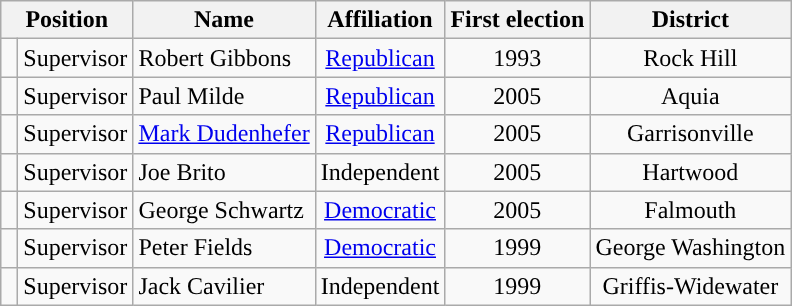<table class=wikitable>
<tr>
<th colspan=2 align=center valign=bottom>Position</th>
<th style="text-align:center;">Name</th>
<th valign=bottom>Affiliation</th>
<th valign=bottom align=center>First election</th>
<th valign=bottom align=center>District</th>
</tr>
<tr>
<td style="background-color:"> </td>
<td>Supervisor</td>
<td>Robert Gibbons</td>
<td style="text-align:center;"><a href='#'>Republican</a></td>
<td style="text-align:center;">1993</td>
<td style="text-align:center;">Rock Hill</td>
</tr>
<tr>
<td style="background-color:"> </td>
<td>Supervisor</td>
<td>Paul Milde</td>
<td style="text-align:center;"><a href='#'>Republican</a></td>
<td style="text-align:center;">2005</td>
<td style="text-align:center;">Aquia</td>
</tr>
<tr>
<td style="background-color:"> </td>
<td>Supervisor</td>
<td><a href='#'>Mark Dudenhefer</a></td>
<td style="text-align:center;"><a href='#'>Republican</a></td>
<td style="text-align:center;">2005</td>
<td style="text-align:center;">Garrisonville</td>
</tr>
<tr>
<td style="background-color:"> </td>
<td>Supervisor</td>
<td>Joe Brito</td>
<td style="text-align:center;">Independent</td>
<td style="text-align:center;">2005</td>
<td style="text-align:center;">Hartwood</td>
</tr>
<tr>
<td style="background-color:"> </td>
<td>Supervisor</td>
<td>George Schwartz</td>
<td style="text-align:center;"><a href='#'>Democratic</a></td>
<td style="text-align:center;">2005</td>
<td style="text-align:center;">Falmouth</td>
</tr>
<tr>
<td style="background-color:"> </td>
<td>Supervisor</td>
<td>Peter Fields</td>
<td style="text-align:center;"><a href='#'>Democratic</a></td>
<td style="text-align:center;">1999</td>
<td style="text-align:center;">George Washington</td>
</tr>
<tr>
<td style="background-color:"> </td>
<td>Supervisor</td>
<td>Jack Cavilier</td>
<td style="text-align:center;">Independent</td>
<td style="text-align:center;">1999</td>
<td style="text-align:center;">Griffis-Widewater</td>
</tr>
</table>
